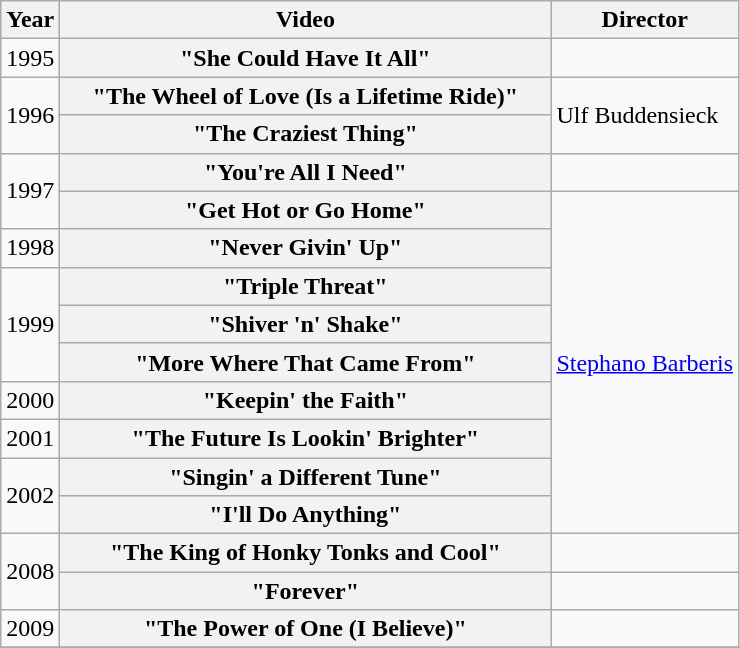<table class="wikitable plainrowheaders">
<tr>
<th>Year</th>
<th style="width:20em;">Video</th>
<th>Director</th>
</tr>
<tr>
<td>1995</td>
<th scope="row">"She Could Have It All"</th>
<td></td>
</tr>
<tr>
<td rowspan="2">1996</td>
<th scope="row">"The Wheel of Love (Is a Lifetime Ride)"</th>
<td rowspan="2">Ulf Buddensieck</td>
</tr>
<tr>
<th scope="row">"The Craziest Thing"</th>
</tr>
<tr>
<td rowspan="2">1997</td>
<th scope="row">"You're All I Need"</th>
<td></td>
</tr>
<tr>
<th scope="row">"Get Hot or Go Home"</th>
<td rowspan="9"><a href='#'>Stephano Barberis</a></td>
</tr>
<tr>
<td>1998</td>
<th scope="row">"Never Givin' Up"</th>
</tr>
<tr>
<td rowspan="3">1999</td>
<th scope="row">"Triple Threat"</th>
</tr>
<tr>
<th scope="row">"Shiver 'n' Shake"</th>
</tr>
<tr>
<th scope="row">"More Where That Came From"</th>
</tr>
<tr>
<td>2000</td>
<th scope="row">"Keepin' the Faith"</th>
</tr>
<tr>
<td>2001</td>
<th scope="row">"The Future Is Lookin' Brighter"</th>
</tr>
<tr>
<td rowspan="2">2002</td>
<th scope="row">"Singin' a Different Tune"</th>
</tr>
<tr>
<th scope="row">"I'll Do Anything"</th>
</tr>
<tr>
<td rowspan="2">2008</td>
<th scope="row">"The King of Honky Tonks and Cool"</th>
<td></td>
</tr>
<tr>
<th scope="row">"Forever"</th>
<td></td>
</tr>
<tr>
<td>2009</td>
<th scope="row">"The Power of One (I Believe)"</th>
<td></td>
</tr>
<tr>
</tr>
</table>
